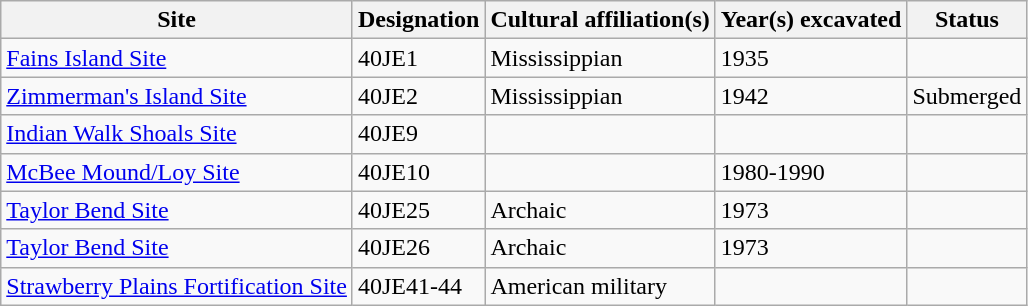<table class="wikitable">
<tr>
<th>Site</th>
<th>Designation</th>
<th>Cultural affiliation(s)</th>
<th>Year(s) excavated</th>
<th>Status</th>
</tr>
<tr>
<td><a href='#'>Fains Island Site</a></td>
<td>40JE1</td>
<td>Mississippian</td>
<td>1935</td>
<td></td>
</tr>
<tr>
<td><a href='#'>Zimmerman's Island Site</a></td>
<td>40JE2</td>
<td>Mississippian</td>
<td>1942</td>
<td>Submerged</td>
</tr>
<tr>
<td><a href='#'>Indian Walk Shoals Site</a></td>
<td>40JE9</td>
<td></td>
<td></td>
<td></td>
</tr>
<tr>
<td><a href='#'>McBee Mound/Loy Site</a></td>
<td>40JE10</td>
<td></td>
<td>1980-1990</td>
<td></td>
</tr>
<tr>
<td><a href='#'>Taylor Bend Site</a></td>
<td>40JE25</td>
<td>Archaic</td>
<td>1973</td>
<td></td>
</tr>
<tr>
<td><a href='#'>Taylor Bend Site</a></td>
<td>40JE26</td>
<td>Archaic</td>
<td>1973</td>
<td></td>
</tr>
<tr>
<td><a href='#'>Strawberry Plains Fortification Site</a></td>
<td>40JE41-44</td>
<td>American military</td>
<td></td>
<td></td>
</tr>
</table>
